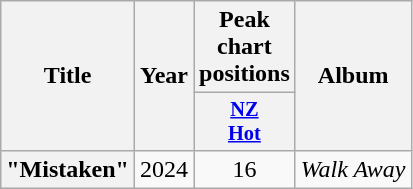<table class="wikitable plainrowheaders" style="text-align:center">
<tr>
<th scope="col" rowspan="2">Title</th>
<th scope="col" rowspan="2">Year</th>
<th scope="col" colspan="1">Peak chart positions</th>
<th scope="col" rowspan="2">Album</th>
</tr>
<tr>
<th scope="col" style="width:3em;font-size:85%;"><a href='#'>NZ<br>Hot</a><br></th>
</tr>
<tr>
<th scope="row">"Mistaken"<br></th>
<td>2024</td>
<td>16</td>
<td><em>Walk Away</em></td>
</tr>
</table>
